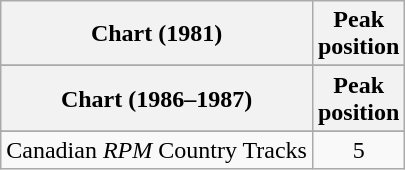<table class="wikitable sortable">
<tr>
<th align="left">Chart (1981)</th>
<th align="center">Peak<br>position</th>
</tr>
<tr>
</tr>
<tr>
<th align="left">Chart (1986–1987)</th>
<th align="center">Peak<br>position</th>
</tr>
<tr>
</tr>
<tr>
<td align="left">Canadian <em>RPM</em> Country Tracks</td>
<td align="center">5</td>
</tr>
</table>
